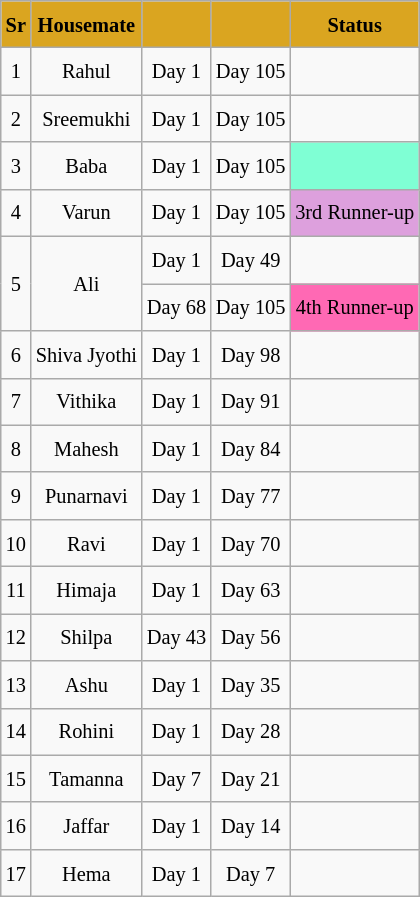<table class="wikitable sortable" style=" text-align:center; font-size:85%;  line-height:25px; width:auto;">
<tr>
<th scope="col" style="background:#DAA520; color:#000;">Sr</th>
<th scope="col" style="background:#DAA520; color:#000;">Housemate</th>
<th scope="col" style="background:#DAA520; color:#000;"></th>
<th scope="col" style="background:#DAA520; color:#000;"></th>
<th scope="col" style="background:#DAA520; color:#000;">Status</th>
</tr>
<tr>
<td>1</td>
<td>Rahul</td>
<td>Day 1</td>
<td>Day 105</td>
<td></td>
</tr>
<tr>
<td>2</td>
<td>Sreemukhi</td>
<td>Day 1</td>
<td>Day 105</td>
<td></td>
</tr>
<tr>
<td>3</td>
<td>Baba</td>
<td>Day 1</td>
<td>Day 105</td>
<td style="background:#7FFFD4;"></td>
</tr>
<tr>
<td>4</td>
<td>Varun</td>
<td>Day 1</td>
<td>Day 105</td>
<td style="background:#DDA0DD;">3rd Runner-up</td>
</tr>
<tr>
<td rowspan="2">5</td>
<td rowspan="2">Ali</td>
<td>Day 1</td>
<td>Day 49</td>
<td></td>
</tr>
<tr>
<td>Day 68</td>
<td>Day 105</td>
<td style="background:#FF69B4; text-align:center;">4th Runner-up</td>
</tr>
<tr>
<td>6</td>
<td>Shiva Jyothi</td>
<td>Day 1</td>
<td>Day 98</td>
<td></td>
</tr>
<tr>
<td>7</td>
<td>Vithika</td>
<td>Day 1</td>
<td>Day 91</td>
<td></td>
</tr>
<tr>
<td>8</td>
<td>Mahesh</td>
<td>Day 1</td>
<td>Day 84</td>
<td></td>
</tr>
<tr>
<td>9</td>
<td>Punarnavi</td>
<td>Day 1</td>
<td>Day 77</td>
<td></td>
</tr>
<tr>
<td>10</td>
<td>Ravi</td>
<td>Day 1</td>
<td>Day 70</td>
<td></td>
</tr>
<tr>
<td>11</td>
<td>Himaja</td>
<td>Day 1</td>
<td>Day 63</td>
<td></td>
</tr>
<tr>
<td>12</td>
<td>Shilpa</td>
<td>Day 43</td>
<td>Day 56</td>
<td></td>
</tr>
<tr>
<td>13</td>
<td>Ashu</td>
<td>Day 1</td>
<td>Day 35</td>
<td></td>
</tr>
<tr>
<td>14</td>
<td>Rohini</td>
<td>Day 1</td>
<td>Day 28</td>
<td></td>
</tr>
<tr>
<td>15</td>
<td>Tamanna</td>
<td>Day 7</td>
<td>Day 21</td>
<td></td>
</tr>
<tr>
<td>16</td>
<td>Jaffar</td>
<td>Day 1</td>
<td>Day 14</td>
<td></td>
</tr>
<tr>
<td>17</td>
<td>Hema</td>
<td>Day 1</td>
<td>Day 7</td>
<td></td>
</tr>
</table>
